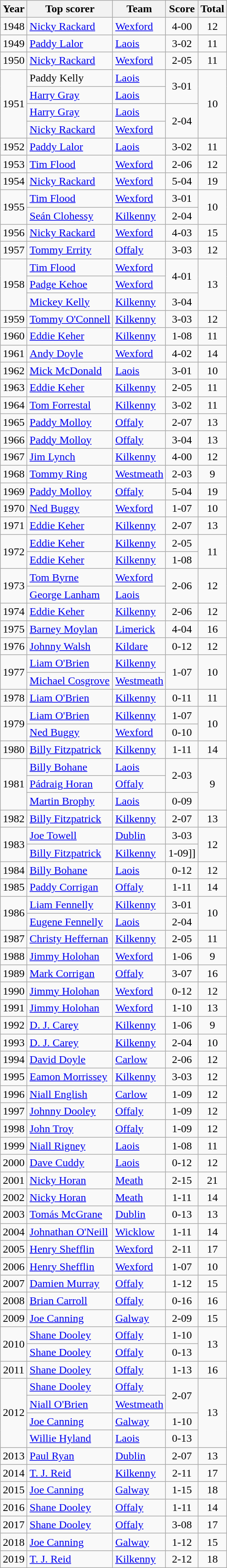<table class="wikitable" style="text-align:center;">
<tr>
<th>Year</th>
<th>Top scorer</th>
<th>Team</th>
<th>Score</th>
<th>Total</th>
</tr>
<tr>
<td>1948</td>
<td style="text-align:left;"><a href='#'>Nicky Rackard</a></td>
<td style="text-align:left;"><a href='#'>Wexford</a></td>
<td>4-00</td>
<td>12</td>
</tr>
<tr>
<td>1949</td>
<td style="text-align:left;"><a href='#'>Paddy Lalor</a></td>
<td style="text-align:left;"><a href='#'>Laois</a></td>
<td>3-02</td>
<td>11</td>
</tr>
<tr>
<td>1950</td>
<td style="text-align:left;"><a href='#'>Nicky Rackard</a></td>
<td style="text-align:left;"><a href='#'>Wexford</a></td>
<td>2-05</td>
<td>11</td>
</tr>
<tr>
<td rowspan=4>1951</td>
<td style="text-align:left;">Paddy Kelly</td>
<td style="text-align:left;"><a href='#'>Laois</a></td>
<td rowspan=2>3-01</td>
<td rowspan=4>10</td>
</tr>
<tr>
<td style="text-align:left;"><a href='#'>Harry Gray</a></td>
<td style="text-align:left;"><a href='#'>Laois</a></td>
</tr>
<tr>
<td style="text-align:left;"><a href='#'>Harry Gray</a></td>
<td style="text-align:left;"><a href='#'>Laois</a></td>
<td rowspan=2>2-04</td>
</tr>
<tr>
<td style="text-align:left;"><a href='#'>Nicky Rackard</a></td>
<td style="text-align:left;"><a href='#'>Wexford</a></td>
</tr>
<tr>
<td>1952</td>
<td style="text-align:left;"><a href='#'>Paddy Lalor</a></td>
<td style="text-align:left;"><a href='#'>Laois</a></td>
<td>3-02</td>
<td>11</td>
</tr>
<tr>
<td>1953</td>
<td style="text-align:left;"><a href='#'>Tim Flood</a></td>
<td style="text-align:left;"><a href='#'>Wexford</a></td>
<td>2-06</td>
<td>12</td>
</tr>
<tr>
<td>1954</td>
<td style="text-align:left;"><a href='#'>Nicky Rackard</a></td>
<td style="text-align:left;"><a href='#'>Wexford</a></td>
<td>5-04</td>
<td>19</td>
</tr>
<tr>
<td rowspan=2>1955</td>
<td style="text-align:left;"><a href='#'>Tim Flood</a></td>
<td style="text-align:left;"><a href='#'>Wexford</a></td>
<td>3-01</td>
<td rowspan=2>10</td>
</tr>
<tr>
<td style="text-align:left;"><a href='#'>Seán Clohessy</a></td>
<td style="text-align:left;"><a href='#'>Kilkenny</a></td>
<td>2-04</td>
</tr>
<tr>
<td>1956</td>
<td style="text-align:left;"><a href='#'>Nicky Rackard</a></td>
<td style="text-align:left;"><a href='#'>Wexford</a></td>
<td>4-03</td>
<td>15</td>
</tr>
<tr>
<td>1957</td>
<td style="text-align:left;"><a href='#'>Tommy Errity</a></td>
<td style="text-align:left;"><a href='#'>Offaly</a></td>
<td>3-03</td>
<td>12</td>
</tr>
<tr>
<td rowspan=3>1958</td>
<td style="text-align:left;"><a href='#'>Tim Flood</a></td>
<td style="text-align:left;"><a href='#'>Wexford</a></td>
<td rowspan=2>4-01</td>
<td rowspan=3>13</td>
</tr>
<tr>
<td style="text-align:left;"><a href='#'>Padge Kehoe</a></td>
<td style="text-align:left;"><a href='#'>Wexford</a></td>
</tr>
<tr>
<td style="text-align:left;"><a href='#'>Mickey Kelly</a></td>
<td style="text-align:left;"><a href='#'>Kilkenny</a></td>
<td>3-04</td>
</tr>
<tr>
<td>1959</td>
<td style="text-align:left;"><a href='#'>Tommy O'Connell</a></td>
<td style="text-align:left;"><a href='#'>Kilkenny</a></td>
<td>3-03</td>
<td>12</td>
</tr>
<tr>
<td>1960</td>
<td style="text-align:left;"><a href='#'>Eddie Keher</a></td>
<td style="text-align:left;"><a href='#'>Kilkenny</a></td>
<td>1-08</td>
<td>11</td>
</tr>
<tr>
<td>1961</td>
<td style="text-align:left;"><a href='#'>Andy Doyle</a></td>
<td style="text-align:left;"><a href='#'>Wexford</a></td>
<td>4-02</td>
<td>14</td>
</tr>
<tr>
<td>1962</td>
<td style="text-align:left;"><a href='#'>Mick McDonald</a></td>
<td style="text-align:left;"><a href='#'>Laois</a></td>
<td>3-01</td>
<td>10</td>
</tr>
<tr>
<td>1963</td>
<td style="text-align:left;"><a href='#'>Eddie Keher</a></td>
<td style="text-align:left;"><a href='#'>Kilkenny</a></td>
<td>2-05</td>
<td>11</td>
</tr>
<tr>
<td>1964</td>
<td style="text-align:left;"><a href='#'>Tom Forrestal</a></td>
<td style="text-align:left;"><a href='#'>Kilkenny</a></td>
<td>3-02</td>
<td>11</td>
</tr>
<tr>
<td>1965</td>
<td style="text-align:left;"><a href='#'>Paddy Molloy</a></td>
<td style="text-align:left;"><a href='#'>Offaly</a></td>
<td>2-07</td>
<td>13</td>
</tr>
<tr>
<td>1966</td>
<td style="text-align:left;"><a href='#'>Paddy Molloy</a></td>
<td style="text-align:left;"><a href='#'>Offaly</a></td>
<td>3-04</td>
<td>13</td>
</tr>
<tr>
<td>1967</td>
<td style="text-align:left;"><a href='#'>Jim Lynch</a></td>
<td style="text-align:left;"><a href='#'>Kilkenny</a></td>
<td>4-00</td>
<td>12</td>
</tr>
<tr>
<td>1968</td>
<td style="text-align:left;"><a href='#'>Tommy Ring</a></td>
<td style="text-align:left;"><a href='#'>Westmeath</a></td>
<td>2-03</td>
<td>9</td>
</tr>
<tr>
<td>1969</td>
<td style="text-align:left;"><a href='#'>Paddy Molloy</a></td>
<td style="text-align:left;"><a href='#'>Offaly</a></td>
<td>5-04</td>
<td>19</td>
</tr>
<tr>
<td>1970</td>
<td style="text-align:left;"><a href='#'>Ned Buggy</a></td>
<td style="text-align:left;"><a href='#'>Wexford</a></td>
<td>1-07</td>
<td>10</td>
</tr>
<tr>
<td>1971</td>
<td style="text-align:left;"><a href='#'>Eddie Keher</a></td>
<td style="text-align:left;"><a href='#'>Kilkenny</a></td>
<td>2-07</td>
<td>13</td>
</tr>
<tr>
<td rowspan=2>1972</td>
<td style="text-align:left;"><a href='#'>Eddie Keher</a></td>
<td style="text-align:left;"><a href='#'>Kilkenny</a></td>
<td>2-05</td>
<td rowspan=2>11</td>
</tr>
<tr>
<td style="text-align:left;"><a href='#'>Eddie Keher</a></td>
<td style="text-align:left;"><a href='#'>Kilkenny</a></td>
<td>1-08</td>
</tr>
<tr>
<td rowspan=2>1973</td>
<td style="text-align:left;"><a href='#'>Tom Byrne</a></td>
<td style="text-align:left;"><a href='#'>Wexford</a></td>
<td rowspan=2>2-06</td>
<td rowspan=2>12</td>
</tr>
<tr>
<td style="text-align:left;"><a href='#'>George Lanham</a></td>
<td style="text-align:left;"><a href='#'>Laois</a></td>
</tr>
<tr>
<td>1974</td>
<td style="text-align:left;"><a href='#'>Eddie Keher</a></td>
<td style="text-align:left;"><a href='#'>Kilkenny</a></td>
<td>2-06</td>
<td>12</td>
</tr>
<tr>
<td>1975</td>
<td style="text-align:left;"><a href='#'>Barney Moylan</a></td>
<td style="text-align:left;"><a href='#'>Limerick</a></td>
<td>4-04</td>
<td>16</td>
</tr>
<tr>
<td>1976</td>
<td style="text-align:left;"><a href='#'>Johnny Walsh</a></td>
<td style="text-align:left;"><a href='#'>Kildare</a></td>
<td>0-12</td>
<td>12</td>
</tr>
<tr>
<td rowspan=2>1977</td>
<td style="text-align:left;"><a href='#'>Liam O'Brien</a></td>
<td style="text-align:left;"><a href='#'>Kilkenny</a></td>
<td rowspan=2>1-07</td>
<td rowspan=2>10</td>
</tr>
<tr>
<td style="text-align:left;"><a href='#'>Michael Cosgrove</a></td>
<td style="text-align:left;"><a href='#'>Westmeath</a></td>
</tr>
<tr>
<td>1978</td>
<td style="text-align:left;"><a href='#'>Liam O'Brien</a></td>
<td style="text-align:left;"><a href='#'>Kilkenny</a></td>
<td>0-11</td>
<td>11</td>
</tr>
<tr>
<td rowspan=2>1979</td>
<td style="text-align:left;"><a href='#'>Liam O'Brien</a></td>
<td style="text-align:left;"><a href='#'>Kilkenny</a></td>
<td>1-07</td>
<td rowspan=2>10</td>
</tr>
<tr>
<td style="text-align:left;"><a href='#'>Ned Buggy</a></td>
<td style="text-align:left;"><a href='#'>Wexford</a></td>
<td>0-10</td>
</tr>
<tr>
<td>1980</td>
<td style="text-align:left;"><a href='#'>Billy Fitzpatrick</a></td>
<td style="text-align:left;"><a href='#'>Kilkenny</a></td>
<td>1-11</td>
<td>14</td>
</tr>
<tr>
<td rowspan=3>1981</td>
<td style="text-align:left;"><a href='#'>Billy Bohane</a></td>
<td style="text-align:left;"><a href='#'>Laois</a></td>
<td rowspan=2>2-03</td>
<td rowspan=3>9</td>
</tr>
<tr>
<td style="text-align:left;"><a href='#'>Pádraig Horan</a></td>
<td style="text-align:left;"><a href='#'>Offaly</a></td>
</tr>
<tr>
<td style="text-align:left;"><a href='#'>Martin Brophy</a></td>
<td style="text-align:left;"><a href='#'>Laois</a></td>
<td>0-09</td>
</tr>
<tr>
<td>1982</td>
<td style="text-align:left;"><a href='#'>Billy Fitzpatrick</a></td>
<td style="text-align:left;"><a href='#'>Kilkenny</a></td>
<td>2-07</td>
<td>13</td>
</tr>
<tr>
<td rowspan=2>1983</td>
<td style="text-align:left;"><a href='#'>Joe Towell</a></td>
<td style="text-align:left;"><a href='#'>Dublin</a></td>
<td>3-03</td>
<td rowspan=2>12</td>
</tr>
<tr>
<td style="text-align:left;"><a href='#'>Billy Fitzpatrick</a></td>
<td style="text-align:left;"><a href='#'>Kilkenny</a></td>
<td>1-09]]</td>
</tr>
<tr>
<td>1984</td>
<td style="text-align:left;"><a href='#'>Billy Bohane</a></td>
<td style="text-align:left;"><a href='#'>Laois</a></td>
<td>0-12</td>
<td>12</td>
</tr>
<tr>
<td>1985</td>
<td style="text-align:left;"><a href='#'>Paddy Corrigan</a></td>
<td style="text-align:left;"><a href='#'>Offaly</a></td>
<td>1-11</td>
<td>14</td>
</tr>
<tr>
<td rowspan=2>1986</td>
<td style="text-align:left;"><a href='#'>Liam Fennelly</a></td>
<td style="text-align:left;"><a href='#'>Kilkenny</a></td>
<td>3-01</td>
<td rowspan=2>10</td>
</tr>
<tr>
<td style="text-align:left;"><a href='#'>Eugene Fennelly</a></td>
<td style="text-align:left;"><a href='#'>Laois</a></td>
<td>2-04</td>
</tr>
<tr>
<td>1987</td>
<td style="text-align:left;"><a href='#'>Christy Heffernan</a></td>
<td style="text-align:left;"><a href='#'>Kilkenny</a></td>
<td>2-05</td>
<td>11</td>
</tr>
<tr>
<td>1988</td>
<td style="text-align:left;"><a href='#'>Jimmy Holohan</a></td>
<td style="text-align:left;"><a href='#'>Wexford</a></td>
<td>1-06</td>
<td>9</td>
</tr>
<tr>
<td>1989</td>
<td style="text-align:left;"><a href='#'>Mark Corrigan</a></td>
<td style="text-align:left;"><a href='#'>Offaly</a></td>
<td>3-07</td>
<td>16</td>
</tr>
<tr>
<td>1990</td>
<td style="text-align:left;"><a href='#'>Jimmy Holohan</a></td>
<td style="text-align:left;"><a href='#'>Wexford</a></td>
<td>0-12</td>
<td>12</td>
</tr>
<tr>
<td>1991</td>
<td style="text-align:left;"><a href='#'>Jimmy Holohan</a></td>
<td style="text-align:left;"><a href='#'>Wexford</a></td>
<td>1-10</td>
<td>13</td>
</tr>
<tr>
<td>1992</td>
<td style="text-align:left;"><a href='#'>D. J. Carey</a></td>
<td style="text-align:left;"><a href='#'>Kilkenny</a></td>
<td>1-06</td>
<td>9</td>
</tr>
<tr>
<td>1993</td>
<td style="text-align:left;"><a href='#'>D. J. Carey</a></td>
<td style="text-align:left;"><a href='#'>Kilkenny</a></td>
<td>2-04</td>
<td>10</td>
</tr>
<tr>
<td>1994</td>
<td style="text-align:left;"><a href='#'>David Doyle</a></td>
<td style="text-align:left;"><a href='#'>Carlow</a></td>
<td>2-06</td>
<td>12</td>
</tr>
<tr>
<td>1995</td>
<td style="text-align:left;"><a href='#'>Eamon Morrissey</a></td>
<td style="text-align:left;"><a href='#'>Kilkenny</a></td>
<td>3-03</td>
<td>12</td>
</tr>
<tr>
<td>1996</td>
<td style="text-align:left;"><a href='#'>Niall English</a></td>
<td style="text-align:left;"><a href='#'>Carlow</a></td>
<td>1-09</td>
<td>12</td>
</tr>
<tr>
<td>1997</td>
<td style="text-align:left;"><a href='#'>Johnny Dooley</a></td>
<td style="text-align:left;"><a href='#'>Offaly</a></td>
<td>1-09</td>
<td>12</td>
</tr>
<tr>
<td>1998</td>
<td style="text-align:left;"><a href='#'>John Troy</a></td>
<td style="text-align:left;"><a href='#'>Offaly</a></td>
<td>1-09</td>
<td>12</td>
</tr>
<tr>
<td>1999</td>
<td style="text-align:left;"><a href='#'>Niall Rigney</a></td>
<td style="text-align:left;"><a href='#'>Laois</a></td>
<td>1-08</td>
<td>11</td>
</tr>
<tr>
<td>2000</td>
<td style="text-align:left;"><a href='#'>Dave Cuddy</a></td>
<td style="text-align:left;"><a href='#'>Laois</a></td>
<td>0-12</td>
<td>12</td>
</tr>
<tr>
<td>2001</td>
<td style="text-align:left;"><a href='#'>Nicky Horan</a></td>
<td style="text-align:left;"><a href='#'>Meath</a></td>
<td>2-15</td>
<td>21</td>
</tr>
<tr>
<td>2002</td>
<td style="text-align:left;"><a href='#'>Nicky Horan</a></td>
<td style="text-align:left;"><a href='#'>Meath</a></td>
<td>1-11</td>
<td>14</td>
</tr>
<tr>
<td>2003</td>
<td style="text-align:left;"><a href='#'>Tomás McGrane</a></td>
<td style="text-align:left;"><a href='#'>Dublin</a></td>
<td>0-13</td>
<td>13</td>
</tr>
<tr>
<td>2004</td>
<td style="text-align:left;"><a href='#'>Johnathan O'Neill</a></td>
<td style="text-align:left;"><a href='#'>Wicklow</a></td>
<td>1-11</td>
<td>14</td>
</tr>
<tr>
<td>2005</td>
<td style="text-align:left;"><a href='#'>Henry Shefflin</a></td>
<td style="text-align:left;"><a href='#'>Wexford</a></td>
<td>2-11</td>
<td>17</td>
</tr>
<tr>
<td>2006</td>
<td style="text-align:left;"><a href='#'>Henry Shefflin</a></td>
<td style="text-align:left;"><a href='#'>Wexford</a></td>
<td>1-07</td>
<td>10</td>
</tr>
<tr>
<td>2007</td>
<td style="text-align:left;"><a href='#'>Damien Murray</a></td>
<td style="text-align:left;"><a href='#'>Offaly</a></td>
<td>1-12</td>
<td>15</td>
</tr>
<tr>
<td>2008</td>
<td style="text-align:left;"><a href='#'>Brian Carroll</a></td>
<td style="text-align:left;"><a href='#'>Offaly</a></td>
<td>0-16</td>
<td>16</td>
</tr>
<tr>
<td>2009</td>
<td style="text-align:left;"><a href='#'>Joe Canning</a></td>
<td style="text-align:left;"><a href='#'>Galway</a></td>
<td>2-09</td>
<td>15</td>
</tr>
<tr>
<td rowspan=2>2010</td>
<td style="text-align:left;"><a href='#'>Shane Dooley</a></td>
<td style="text-align:left;"><a href='#'>Offaly</a></td>
<td>1-10</td>
<td rowspan=2>13</td>
</tr>
<tr>
<td style="text-align:left;"><a href='#'>Shane Dooley</a></td>
<td style="text-align:left;"><a href='#'>Offaly</a></td>
<td>0-13</td>
</tr>
<tr>
<td>2011</td>
<td style="text-align:left;"><a href='#'>Shane Dooley</a></td>
<td style="text-align:left;"><a href='#'>Offaly</a></td>
<td>1-13</td>
<td>16</td>
</tr>
<tr>
<td rowspan=4>2012</td>
<td style="text-align:left;"><a href='#'>Shane Dooley</a></td>
<td style="text-align:left;"><a href='#'>Offaly</a></td>
<td rowspan=2>2-07</td>
<td rowspan=4>13</td>
</tr>
<tr>
<td style="text-align:left;"><a href='#'>Niall O'Brien</a></td>
<td style="text-align:left;"><a href='#'>Westmeath</a></td>
</tr>
<tr>
<td style="text-align:left;"><a href='#'>Joe Canning</a></td>
<td style="text-align:left;"><a href='#'>Galway</a></td>
<td>1-10</td>
</tr>
<tr>
<td style="text-align:left;"><a href='#'>Willie Hyland</a></td>
<td style="text-align:left;"><a href='#'>Laois</a></td>
<td>0-13</td>
</tr>
<tr>
<td>2013</td>
<td style="text-align:left;"><a href='#'>Paul Ryan</a></td>
<td style="text-align:left;"><a href='#'>Dublin</a></td>
<td>2-07</td>
<td>13</td>
</tr>
<tr>
<td>2014</td>
<td style="text-align:left;"><a href='#'>T. J. Reid</a></td>
<td style="text-align:left;"><a href='#'>Kilkenny</a></td>
<td>2-11</td>
<td>17</td>
</tr>
<tr>
<td>2015</td>
<td style="text-align:left;"><a href='#'>Joe Canning</a></td>
<td style="text-align:left;"><a href='#'>Galway</a></td>
<td>1-15</td>
<td>18</td>
</tr>
<tr>
<td>2016</td>
<td style="text-align:left;"><a href='#'>Shane Dooley</a></td>
<td style="text-align:left;"><a href='#'>Offaly</a></td>
<td>1-11</td>
<td>14</td>
</tr>
<tr>
<td>2017</td>
<td style="text-align:left;"><a href='#'>Shane Dooley</a></td>
<td style="text-align:left;"><a href='#'>Offaly</a></td>
<td>3-08</td>
<td>17</td>
</tr>
<tr>
<td>2018</td>
<td style="text-align:left;"><a href='#'>Joe Canning</a></td>
<td style="text-align:left;"><a href='#'>Galway</a></td>
<td>1-12</td>
<td>15</td>
</tr>
<tr>
<td>2019</td>
<td style="text-align:left;"><a href='#'>T. J. Reid</a></td>
<td style="text-align:left;"><a href='#'>Kilkenny</a></td>
<td>2-12</td>
<td>18</td>
</tr>
</table>
